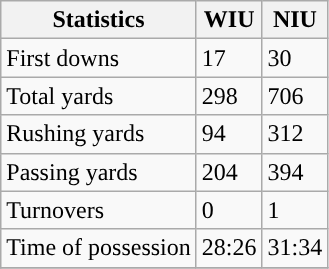<table class="wikitable" style="float: left;">
<tr>
<th>Statistics</th>
<th>WIU</th>
<th>NIU</th>
</tr>
<tr>
<td>First downs</td>
<td>17</td>
<td>30</td>
</tr>
<tr>
<td>Total yards</td>
<td>298</td>
<td>706</td>
</tr>
<tr>
<td>Rushing yards</td>
<td>94</td>
<td>312</td>
</tr>
<tr>
<td>Passing yards</td>
<td>204</td>
<td>394</td>
</tr>
<tr>
<td>Turnovers</td>
<td>0</td>
<td>1</td>
</tr>
<tr>
<td>Time of possession</td>
<td>28:26</td>
<td>31:34</td>
</tr>
<tr>
</tr>
</table>
